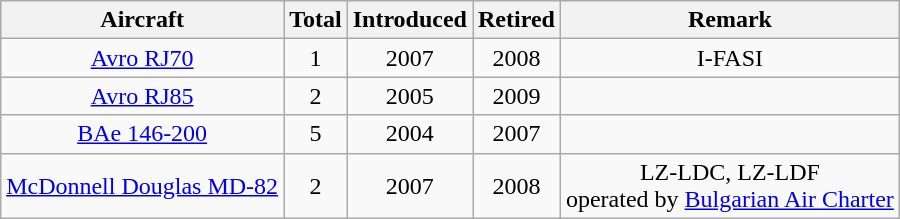<table class="wikitable" style="margin:auto;text-align:center">
<tr>
<th>Aircraft</th>
<th>Total</th>
<th>Introduced</th>
<th>Retired</th>
<th>Remark</th>
</tr>
<tr>
<td><a href='#'>Avro RJ70</a></td>
<td>1</td>
<td>2007</td>
<td>2008</td>
<td>I-FASI</td>
</tr>
<tr>
<td><a href='#'>Avro RJ85</a></td>
<td>2</td>
<td>2005</td>
<td>2009</td>
<td></td>
</tr>
<tr>
<td><a href='#'>BAe 146-200</a></td>
<td>5</td>
<td>2004</td>
<td>2007</td>
<td></td>
</tr>
<tr>
<td><a href='#'>McDonnell Douglas MD-82</a></td>
<td>2</td>
<td>2007</td>
<td>2008</td>
<td>LZ-LDC, LZ-LDF<br>operated by <a href='#'>Bulgarian Air Charter</a></td>
</tr>
</table>
